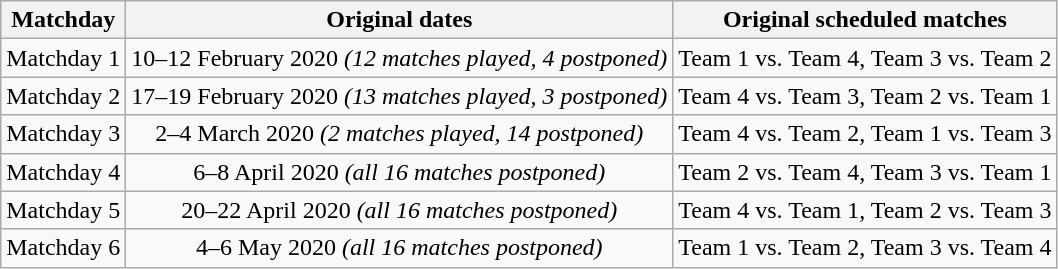<table class="wikitable" style="text-align:center">
<tr>
<th>Matchday</th>
<th>Original dates</th>
<th>Original scheduled matches</th>
</tr>
<tr>
<td>Matchday 1</td>
<td>10–12 February 2020 <em>(12 matches played, 4 postponed)</em></td>
<td>Team 1 vs. Team 4, Team 3 vs. Team 2</td>
</tr>
<tr>
<td>Matchday 2</td>
<td>17–19 February 2020 <em>(13 matches played, 3 postponed)</em></td>
<td>Team 4 vs. Team 3, Team 2 vs. Team 1</td>
</tr>
<tr>
<td>Matchday 3</td>
<td>2–4 March 2020 <em>(2 matches played, 14 postponed)</em></td>
<td>Team 4 vs. Team 2, Team 1 vs. Team 3</td>
</tr>
<tr>
<td>Matchday 4</td>
<td>6–8 April 2020 <em>(all 16 matches postponed)</em></td>
<td>Team 2 vs. Team 4, Team 3 vs. Team 1</td>
</tr>
<tr>
<td>Matchday 5</td>
<td>20–22 April 2020 <em>(all 16 matches postponed)</em></td>
<td>Team 4 vs. Team 1, Team 2 vs. Team 3</td>
</tr>
<tr>
<td>Matchday 6</td>
<td>4–6 May 2020 <em>(all 16 matches postponed)</em></td>
<td>Team 1 vs. Team 2, Team 3 vs. Team 4</td>
</tr>
</table>
